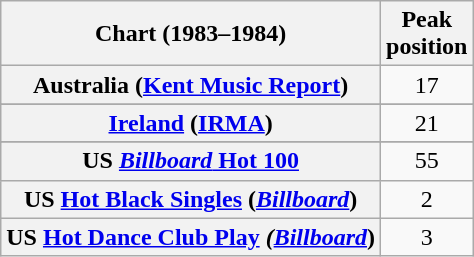<table class="wikitable plainrowheaders sortable" style="text-align:center">
<tr>
<th>Chart (1983–1984)</th>
<th>Peak<br>position</th>
</tr>
<tr>
<th scope="row">Australia (<a href='#'>Kent Music Report</a>)</th>
<td align="center">17</td>
</tr>
<tr>
</tr>
<tr>
<th scope="row"><a href='#'>Ireland</a> (<a href='#'>IRMA</a>)</th>
<td align="center">21</td>
</tr>
<tr>
</tr>
<tr>
</tr>
<tr>
</tr>
<tr>
</tr>
<tr>
<th scope="row">US <a href='#'><em>Billboard</em> Hot 100</a></th>
<td>55</td>
</tr>
<tr>
<th scope="row">US <a href='#'>Hot Black Singles</a> (<em><a href='#'>Billboard</a></em>)</th>
<td align="center">2</td>
</tr>
<tr>
<th scope="row">US <a href='#'>Hot Dance Club Play</a> <em>(<a href='#'>Billboard</a></em>)</th>
<td align="center">3</td>
</tr>
</table>
